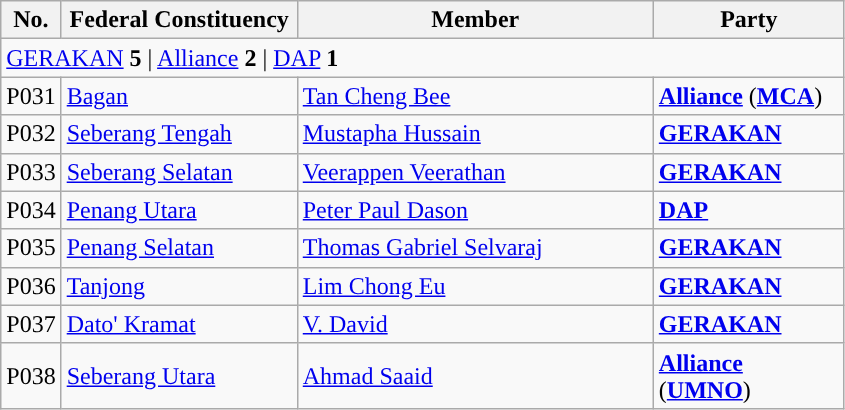<table class="wikitable sortable">
<tr>
<th style="width:30px;">No.</th>
<th style="width:150px;">Federal Constituency</th>
<th style="width:230px;">Member</th>
<th style="width:120px;">Party</th>
</tr>
<tr>
<td colspan="4"><a href='#'>GERAKAN</a> <strong>5</strong> | <a href='#'>Alliance</a> <strong>2</strong> | <a href='#'>DAP</a> <strong>1</strong></td>
</tr>
<tr>
<td>P031</td>
<td><a href='#'>Bagan</a></td>
<td><a href='#'>Tan Cheng Bee</a></td>
<td><strong><a href='#'>Alliance</a></strong> (<strong><a href='#'>MCA</a></strong>)</td>
</tr>
<tr>
<td>P032</td>
<td><a href='#'>Seberang Tengah</a></td>
<td><a href='#'>Mustapha Hussain</a></td>
<td><strong><a href='#'>GERAKAN</a></strong></td>
</tr>
<tr>
<td>P033</td>
<td><a href='#'>Seberang Selatan</a></td>
<td><a href='#'>Veerappen Veerathan</a></td>
<td><strong><a href='#'>GERAKAN</a></strong></td>
</tr>
<tr>
<td>P034</td>
<td><a href='#'>Penang Utara</a></td>
<td><a href='#'>Peter Paul Dason</a></td>
<td><strong><a href='#'>DAP</a></strong></td>
</tr>
<tr>
<td>P035</td>
<td><a href='#'>Penang Selatan</a></td>
<td><a href='#'>Thomas Gabriel Selvaraj</a></td>
<td><strong><a href='#'>GERAKAN</a></strong></td>
</tr>
<tr>
<td>P036</td>
<td><a href='#'>Tanjong</a></td>
<td><a href='#'>Lim Chong Eu</a></td>
<td><strong><a href='#'>GERAKAN</a></strong></td>
</tr>
<tr>
<td>P037</td>
<td><a href='#'>Dato' Kramat</a></td>
<td><a href='#'>V. David</a></td>
<td><strong><a href='#'>GERAKAN</a></strong></td>
</tr>
<tr>
<td>P038</td>
<td><a href='#'>Seberang Utara</a></td>
<td><a href='#'>Ahmad Saaid</a></td>
<td><strong><a href='#'>Alliance</a></strong> (<strong><a href='#'>UMNO</a></strong>)</td>
</tr>
</table>
